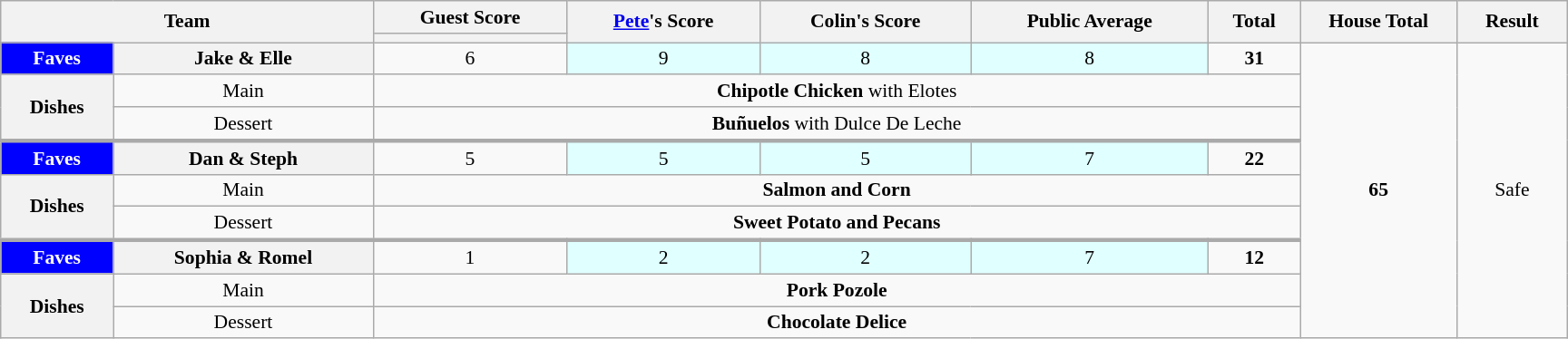<table class="wikitable plainrowheaders" style="margin:1em auto; text-align:center; font-size:90%; width:80em;">
<tr>
<th colspan="2" rowspan="2" scope="col">Team</th>
<th scope="col">Guest Score</th>
<th rowspan="2"><a href='#'>Pete</a>'s Score</th>
<th rowspan="2">Colin's Score</th>
<th rowspan="2">Public Average</th>
<th rowspan="2" scope="col">Total<br><small></small></th>
<th rowspan="2">House Total<br><small></small></th>
<th rowspan="2">Result</th>
</tr>
<tr>
<th scope="col"></th>
</tr>
<tr>
<th style="text-align:center; background:blue; color:white;"><strong>Faves</strong></th>
<th rowspan="1">Jake & Elle</th>
<td rowspan="1">6</td>
<td rowspan="1" bgcolor="#e0ffff">9</td>
<td rowspan="1" bgcolor="#e0ffff">8</td>
<td rowspan="1" bgcolor="#e0ffff">8</td>
<td rowspan="1"><strong>31</strong></td>
<td rowspan="9" style="width:10%"><strong>65</strong></td>
<td rowspan="9">Safe</td>
</tr>
<tr>
<th colspan="1" rowspan="2">Dishes</th>
<td>Main</td>
<td colspan="5"><strong>Chipotle Chicken</strong> with Elotes</td>
</tr>
<tr>
<td>Dessert</td>
<td colspan="5"><strong>Buñuelos</strong> with Dulce De Leche</td>
</tr>
<tr style="border-top:3px solid #aaa;">
<th style="text-align:center; background:blue; color:white;"><strong>Faves</strong></th>
<th rowspan="1">Dan & Steph</th>
<td rowspan="1">5</td>
<td rowspan="1" bgcolor="#e0ffff">5</td>
<td rowspan="1" bgcolor="#e0ffff">5</td>
<td rowspan="1" bgcolor="#e0ffff">7</td>
<td rowspan="1"><strong>22</strong></td>
</tr>
<tr>
<th colspan="1" rowspan="2">Dishes</th>
<td>Main</td>
<td colspan="5"><strong>Salmon and Corn</strong></td>
</tr>
<tr>
<td>Dessert</td>
<td colspan="5"><strong>Sweet Potato and Pecans</strong></td>
</tr>
<tr style="border-top:3px solid #aaa;">
<th style="text-align:center; background:blue; color:white;"><strong>Faves</strong></th>
<th rowspan="1">Sophia & Romel</th>
<td rowspan="1">1</td>
<td rowspan="1" bgcolor="#e0ffff">2</td>
<td rowspan="1" bgcolor="#e0ffff">2</td>
<td rowspan="1" bgcolor="#e0ffff">7</td>
<td rowspan="1"><strong>12</strong></td>
</tr>
<tr>
<th colspan="1" rowspan="2">Dishes</th>
<td>Main</td>
<td colspan="5"><strong>Pork Pozole</strong></td>
</tr>
<tr>
<td>Dessert</td>
<td colspan="5"><strong>Chocolate Delice</strong></td>
</tr>
</table>
